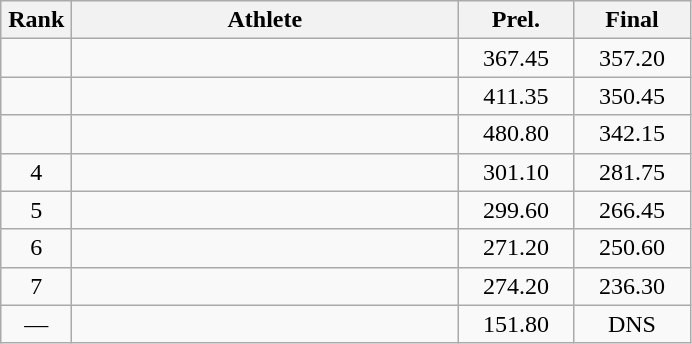<table class=wikitable style="text-align:center">
<tr>
<th width=40>Rank</th>
<th width=250>Athlete</th>
<th width=70>Prel.</th>
<th width=70>Final</th>
</tr>
<tr>
<td></td>
<td align=left></td>
<td>367.45</td>
<td>357.20</td>
</tr>
<tr>
<td></td>
<td align=left></td>
<td>411.35</td>
<td>350.45</td>
</tr>
<tr>
<td></td>
<td align=left></td>
<td>480.80</td>
<td>342.15</td>
</tr>
<tr>
<td>4</td>
<td align=left></td>
<td>301.10</td>
<td>281.75</td>
</tr>
<tr>
<td>5</td>
<td align=left></td>
<td>299.60</td>
<td>266.45</td>
</tr>
<tr>
<td>6</td>
<td align=left></td>
<td>271.20</td>
<td>250.60</td>
</tr>
<tr>
<td>7</td>
<td align=left></td>
<td>274.20</td>
<td>236.30</td>
</tr>
<tr>
<td>—</td>
<td align=left></td>
<td>151.80</td>
<td>DNS</td>
</tr>
</table>
